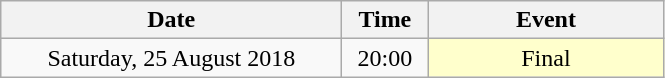<table class = "wikitable" style="text-align:center;">
<tr>
<th width=220>Date</th>
<th width=50>Time</th>
<th width=150>Event</th>
</tr>
<tr>
<td>Saturday, 25 August 2018</td>
<td>20:00</td>
<td bgcolor=ffffcc>Final</td>
</tr>
</table>
